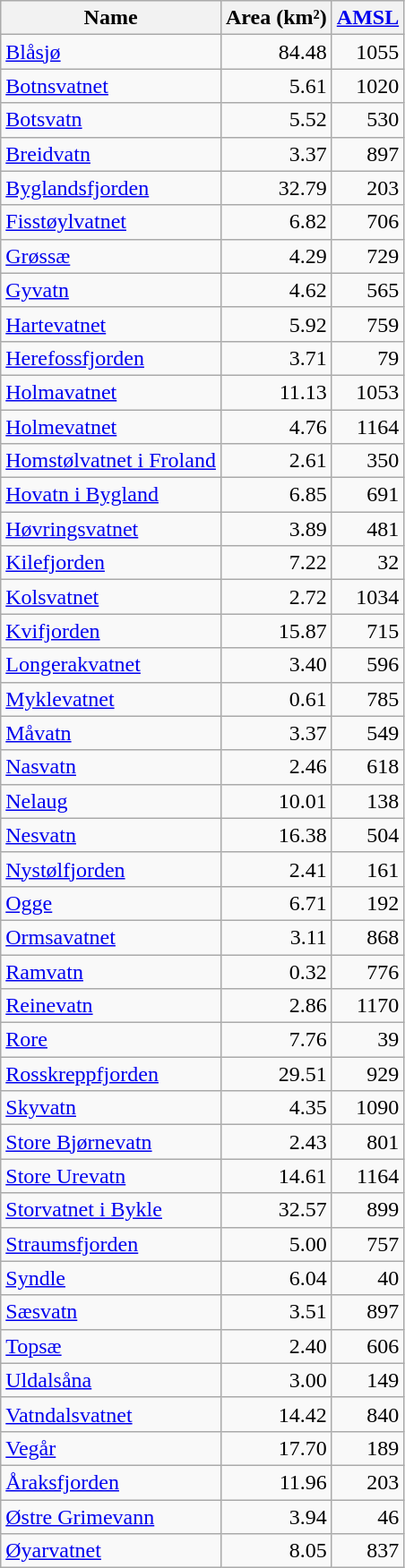<table class="wikitable sortable">
<tr>
<th>Name</th>
<th>Area (km²)</th>
<th><a href='#'>AMSL</a></th>
</tr>
<tr>
<td><a href='#'>Blåsjø</a></td>
<td style="text-align:right;">84.48</td>
<td style="text-align:right;">1055</td>
</tr>
<tr>
<td><a href='#'>Botnsvatnet</a></td>
<td style="text-align:right;">5.61</td>
<td style="text-align:right;">1020</td>
</tr>
<tr>
<td><a href='#'>Botsvatn</a></td>
<td style="text-align:right;">5.52</td>
<td style="text-align:right;">530</td>
</tr>
<tr>
<td><a href='#'>Breidvatn</a></td>
<td style="text-align:right;">3.37</td>
<td style="text-align:right;">897</td>
</tr>
<tr>
<td><a href='#'>Byglandsfjorden</a></td>
<td style="text-align:right;">32.79</td>
<td style="text-align:right;">203</td>
</tr>
<tr>
<td><a href='#'>Fisstøylvatnet</a></td>
<td style="text-align:right;">6.82</td>
<td style="text-align:right;">706</td>
</tr>
<tr>
<td><a href='#'>Grøssæ</a></td>
<td style="text-align:right;">4.29</td>
<td style="text-align:right;">729</td>
</tr>
<tr>
<td><a href='#'>Gyvatn</a></td>
<td style="text-align:right;">4.62</td>
<td style="text-align:right;">565</td>
</tr>
<tr>
<td><a href='#'>Hartevatnet</a></td>
<td style="text-align:right;">5.92</td>
<td style="text-align:right;">759</td>
</tr>
<tr>
<td><a href='#'>Herefossfjorden</a></td>
<td style="text-align:right;">3.71</td>
<td style="text-align:right;">79</td>
</tr>
<tr>
<td><a href='#'>Holmavatnet</a></td>
<td style="text-align:right;">11.13</td>
<td style="text-align:right;">1053</td>
</tr>
<tr>
<td><a href='#'>Holmevatnet</a></td>
<td style="text-align:right;">4.76</td>
<td style="text-align:right;">1164</td>
</tr>
<tr>
<td><a href='#'>Homstølvatnet i Froland</a></td>
<td style="text-align:right;">2.61</td>
<td style="text-align:right;">350</td>
</tr>
<tr>
<td><a href='#'>Hovatn i Bygland</a></td>
<td style="text-align:right;">6.85</td>
<td style="text-align:right;">691</td>
</tr>
<tr>
<td><a href='#'>Høvringsvatnet</a></td>
<td style="text-align:right;">3.89</td>
<td style="text-align:right;">481</td>
</tr>
<tr>
<td><a href='#'>Kilefjorden</a></td>
<td style="text-align:right;">7.22</td>
<td style="text-align:right;">32</td>
</tr>
<tr>
<td><a href='#'>Kolsvatnet</a></td>
<td style="text-align:right;">2.72</td>
<td style="text-align:right;">1034</td>
</tr>
<tr>
<td><a href='#'>Kvifjorden</a></td>
<td style="text-align:right;">15.87</td>
<td style="text-align:right;">715</td>
</tr>
<tr>
<td><a href='#'>Longerakvatnet</a></td>
<td style="text-align:right;">3.40</td>
<td style="text-align:right;">596</td>
</tr>
<tr>
<td><a href='#'>Myklevatnet</a></td>
<td style="text-align:right;">0.61</td>
<td style="text-align:right;">785</td>
</tr>
<tr>
<td><a href='#'>Måvatn</a></td>
<td style="text-align:right;">3.37</td>
<td style="text-align:right;">549</td>
</tr>
<tr>
<td><a href='#'>Nasvatn</a></td>
<td style="text-align:right;">2.46</td>
<td style="text-align:right;">618</td>
</tr>
<tr>
<td><a href='#'>Nelaug</a></td>
<td style="text-align:right;">10.01</td>
<td style="text-align:right;">138</td>
</tr>
<tr>
<td><a href='#'>Nesvatn</a></td>
<td style="text-align:right;">16.38</td>
<td style="text-align:right;">504</td>
</tr>
<tr>
<td><a href='#'>Nystølfjorden</a></td>
<td style="text-align:right;">2.41</td>
<td style="text-align:right;">161</td>
</tr>
<tr>
<td><a href='#'>Ogge</a></td>
<td style="text-align:right;">6.71</td>
<td style="text-align:right;">192</td>
</tr>
<tr>
<td><a href='#'>Ormsavatnet</a></td>
<td style="text-align:right;">3.11</td>
<td style="text-align:right;">868</td>
</tr>
<tr>
<td><a href='#'>Ramvatn</a></td>
<td style="text-align:right;">0.32</td>
<td style="text-align:right;">776</td>
</tr>
<tr>
<td><a href='#'>Reinevatn</a></td>
<td style="text-align:right;">2.86</td>
<td style="text-align:right;">1170</td>
</tr>
<tr>
<td><a href='#'>Rore</a></td>
<td style="text-align:right;">7.76</td>
<td style="text-align:right;">39</td>
</tr>
<tr>
<td><a href='#'>Rosskreppfjorden</a></td>
<td style="text-align:right;">29.51</td>
<td style="text-align:right;">929</td>
</tr>
<tr>
<td><a href='#'>Skyvatn</a></td>
<td style="text-align:right;">4.35</td>
<td style="text-align:right;">1090</td>
</tr>
<tr>
<td><a href='#'>Store Bjørnevatn</a></td>
<td style="text-align:right;">2.43</td>
<td style="text-align:right;">801</td>
</tr>
<tr>
<td><a href='#'>Store Urevatn</a></td>
<td style="text-align:right;">14.61</td>
<td style="text-align:right;">1164</td>
</tr>
<tr>
<td><a href='#'>Storvatnet i Bykle</a></td>
<td style="text-align:right;">32.57</td>
<td style="text-align:right;">899</td>
</tr>
<tr>
<td><a href='#'>Straumsfjorden</a></td>
<td style="text-align:right;">5.00</td>
<td style="text-align:right;">757</td>
</tr>
<tr>
<td><a href='#'>Syndle</a></td>
<td style="text-align:right;">6.04</td>
<td style="text-align:right;">40</td>
</tr>
<tr>
<td><a href='#'>Sæsvatn</a></td>
<td style="text-align:right;">3.51</td>
<td style="text-align:right;">897</td>
</tr>
<tr>
<td><a href='#'>Topsæ</a></td>
<td style="text-align:right;">2.40</td>
<td style="text-align:right;">606</td>
</tr>
<tr>
<td><a href='#'>Uldalsåna</a></td>
<td style="text-align:right;">3.00</td>
<td style="text-align:right;">149</td>
</tr>
<tr>
<td><a href='#'>Vatndalsvatnet</a></td>
<td style="text-align:right;">14.42</td>
<td style="text-align:right;">840</td>
</tr>
<tr>
<td><a href='#'>Vegår</a></td>
<td style="text-align:right;">17.70</td>
<td style="text-align:right;">189</td>
</tr>
<tr>
<td><a href='#'>Åraksfjorden</a></td>
<td style="text-align:right;">11.96</td>
<td style="text-align:right;">203</td>
</tr>
<tr>
<td><a href='#'>Østre Grimevann</a></td>
<td style="text-align:right;">3.94</td>
<td style="text-align:right;">46</td>
</tr>
<tr>
<td><a href='#'>Øyarvatnet</a></td>
<td style="text-align:right;">8.05</td>
<td style="text-align:right;">837</td>
</tr>
</table>
